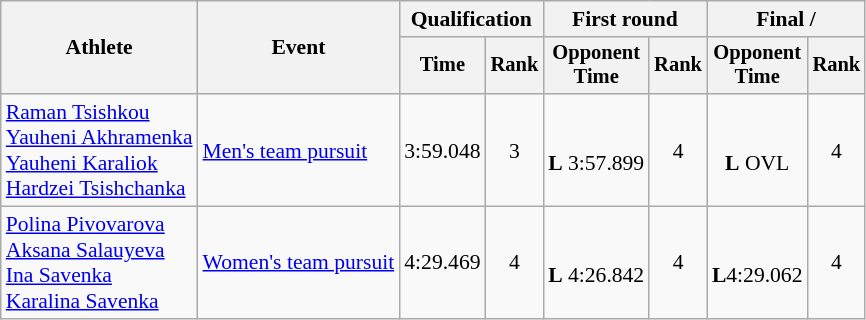<table class="wikitable" style="text-align:center; font-size:90%">
<tr>
<th rowspan=2>Athlete</th>
<th rowspan=2>Event</th>
<th colspan=2>Qualification</th>
<th colspan=2>First round</th>
<th colspan=2>Final / </th>
</tr>
<tr style="font-size:95%">
<th>Time</th>
<th>Rank</th>
<th>Opponent<br>Time</th>
<th>Rank</th>
<th>Opponent<br>Time</th>
<th>Rank</th>
</tr>
<tr>
<td align=left><a href='#'>Raman Tsishkou</a><br><a href='#'>Yauheni Akhramenka</a><br><a href='#'>Yauheni Karaliok</a><br><a href='#'>Hardzei Tsishchanka</a></td>
<td align=left><a href='#'>Men's team pursuit</a></td>
<td>3:59.048</td>
<td>3</td>
<td><br><strong>L</strong> 3:57.899</td>
<td>4</td>
<td><br><strong>L</strong> OVL</td>
<td>4</td>
</tr>
<tr>
<td align=left><a href='#'>Polina Pivovarova</a><br><a href='#'>Aksana Salauyeva</a><br><a href='#'>Ina Savenka</a><br><a href='#'>Karalina Savenka</a></td>
<td align=left><a href='#'>Women's team pursuit</a></td>
<td>4:29.469</td>
<td>4</td>
<td><br><strong>L</strong> 4:26.842</td>
<td>4</td>
<td><br><strong>L</strong>4:29.062</td>
<td>4</td>
</tr>
</table>
